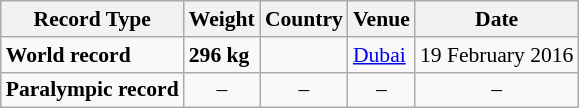<table class="wikitable" style="font-size:90%">
<tr>
<th>Record Type</th>
<th>Weight</th>
<th>Country</th>
<th>Venue</th>
<th>Date</th>
</tr>
<tr>
<td><strong>World record</strong></td>
<td><strong>296 kg</strong></td>
<td></td>
<td><a href='#'>Dubai</a></td>
<td>19 February 2016</td>
</tr>
<tr>
<td><strong>Paralympic record</strong></td>
<td align="center">–</td>
<td align="center">–</td>
<td align="center">–</td>
<td align="center">–</td>
</tr>
</table>
